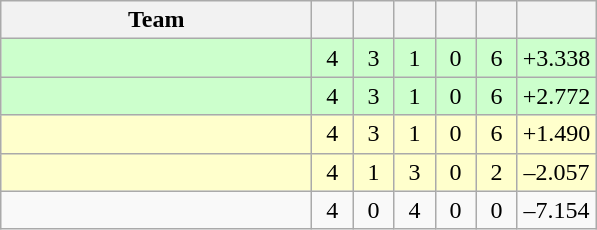<table class="wikitable" style="text-align:center">
<tr>
<th width=200>Team</th>
<th width=20></th>
<th width=20></th>
<th width=20></th>
<th width=20></th>
<th width=20></th>
<th width=45></th>
</tr>
<tr style="background:#cfc">
<td align="left"></td>
<td>4</td>
<td>3</td>
<td>1</td>
<td>0</td>
<td>6</td>
<td>+3.338</td>
</tr>
<tr style="background:#cfc">
<td align="left"></td>
<td>4</td>
<td>3</td>
<td>1</td>
<td>0</td>
<td>6</td>
<td>+2.772</td>
</tr>
<tr style="background:#ffc;">
<td align="left"></td>
<td>4</td>
<td>3</td>
<td>1</td>
<td>0</td>
<td>6</td>
<td>+1.490</td>
</tr>
<tr style="background:#ffc;">
<td align="left"></td>
<td>4</td>
<td>1</td>
<td>3</td>
<td>0</td>
<td>2</td>
<td>–2.057</td>
</tr>
<tr>
<td align="left"></td>
<td>4</td>
<td>0</td>
<td>4</td>
<td>0</td>
<td>0</td>
<td>–7.154</td>
</tr>
</table>
